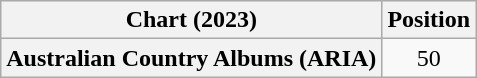<table class="wikitable plainrowheaders" style="text-align:center;">
<tr>
<th scope="col">Chart (2023)</th>
<th scope="col">Position</th>
</tr>
<tr>
<th scope="row">Australian Country Albums (ARIA)</th>
<td>50</td>
</tr>
</table>
